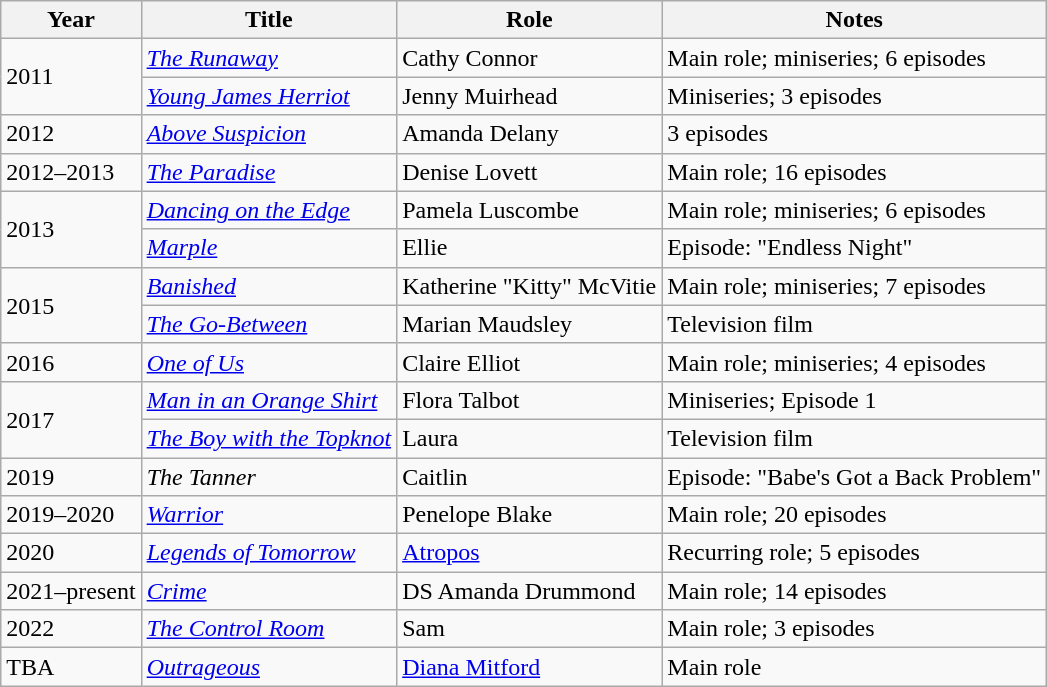<table class="wikitable">
<tr>
<th>Year</th>
<th>Title</th>
<th>Role</th>
<th>Notes</th>
</tr>
<tr>
<td rowspan="2">2011</td>
<td><em><a href='#'>The Runaway</a></em></td>
<td>Cathy Connor</td>
<td>Main role; miniseries; 6 episodes</td>
</tr>
<tr>
<td><em><a href='#'>Young James Herriot</a></em></td>
<td>Jenny Muirhead</td>
<td>Miniseries; 3 episodes</td>
</tr>
<tr>
<td>2012</td>
<td><em><a href='#'>Above Suspicion</a></em></td>
<td>Amanda Delany</td>
<td>3 episodes</td>
</tr>
<tr>
<td>2012–2013</td>
<td><em><a href='#'>The Paradise</a></em></td>
<td>Denise Lovett</td>
<td>Main role; 16 episodes</td>
</tr>
<tr>
<td rowspan="2">2013</td>
<td><em><a href='#'>Dancing on the Edge</a></em></td>
<td>Pamela Luscombe</td>
<td>Main role; miniseries; 6 episodes</td>
</tr>
<tr>
<td><em><a href='#'>Marple</a></em></td>
<td>Ellie</td>
<td>Episode: "Endless Night"</td>
</tr>
<tr>
<td rowspan="2">2015</td>
<td><em><a href='#'>Banished</a></em></td>
<td>Katherine "Kitty" McVitie</td>
<td>Main role; miniseries; 7 episodes</td>
</tr>
<tr>
<td><em><a href='#'>The Go-Between</a></em></td>
<td>Marian Maudsley</td>
<td>Television film</td>
</tr>
<tr>
<td>2016</td>
<td><em><a href='#'>One of Us</a></em></td>
<td>Claire Elliot</td>
<td>Main role; miniseries; 4 episodes</td>
</tr>
<tr>
<td rowspan="2">2017</td>
<td><em><a href='#'>Man in an Orange Shirt</a></em></td>
<td>Flora Talbot</td>
<td>Miniseries; Episode 1</td>
</tr>
<tr>
<td><em><a href='#'>The Boy with the Topknot</a></em></td>
<td>Laura</td>
<td>Television film</td>
</tr>
<tr>
<td>2019</td>
<td><em>The Tanner</em></td>
<td>Caitlin</td>
<td>Episode: "Babe's Got a Back Problem"</td>
</tr>
<tr>
<td>2019–2020</td>
<td><em><a href='#'>Warrior</a></em></td>
<td>Penelope Blake</td>
<td>Main role; 20 episodes</td>
</tr>
<tr>
<td>2020</td>
<td><em><a href='#'>Legends of Tomorrow</a></em></td>
<td><a href='#'>Atropos</a></td>
<td>Recurring role; 5 episodes</td>
</tr>
<tr>
<td>2021–present</td>
<td><em><a href='#'>Crime</a></em></td>
<td>DS Amanda Drummond</td>
<td>Main role; 14 episodes</td>
</tr>
<tr>
<td>2022</td>
<td><em><a href='#'>The Control Room</a></em></td>
<td>Sam</td>
<td>Main role; 3 episodes</td>
</tr>
<tr>
<td>TBA</td>
<td><em><a href='#'>Outrageous</a></em></td>
<td><a href='#'>Diana Mitford</a></td>
<td>Main role</td>
</tr>
</table>
